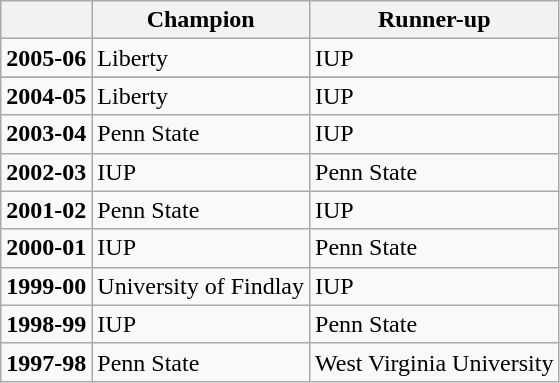<table class="wikitable">
<tr>
<th></th>
<th>Champion</th>
<th>Runner-up</th>
</tr>
<tr>
<td><strong>2005-06</strong></td>
<td>Liberty</td>
<td>IUP</td>
</tr>
<tr>
</tr>
<tr>
<td><strong>2004-05</strong></td>
<td>Liberty</td>
<td>IUP</td>
</tr>
<tr>
<td><strong>2003-04</strong></td>
<td>Penn State</td>
<td>IUP</td>
</tr>
<tr>
<td><strong>2002-03</strong></td>
<td>IUP</td>
<td>Penn State</td>
</tr>
<tr>
<td><strong>2001-02</strong></td>
<td>Penn State</td>
<td>IUP</td>
</tr>
<tr>
<td><strong>2000-01</strong></td>
<td>IUP</td>
<td>Penn State</td>
</tr>
<tr>
<td><strong>1999-00</strong></td>
<td>University of Findlay</td>
<td>IUP</td>
</tr>
<tr>
<td><strong>1998-99</strong></td>
<td>IUP</td>
<td>Penn State</td>
</tr>
<tr>
<td><strong>1997-98</strong></td>
<td>Penn State</td>
<td>West Virginia University</td>
</tr>
</table>
